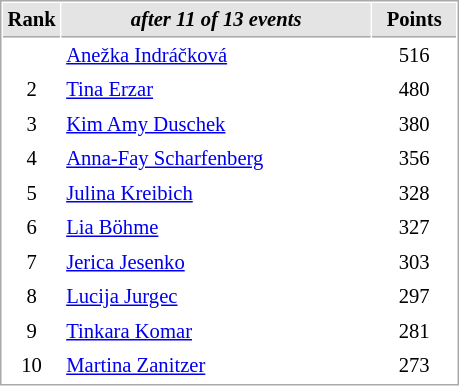<table cellspacing="1" cellpadding="3" style="border:1px solid #AAAAAA;font-size:86%">
<tr style="background-color: #E4E4E4;">
<th style="border-bottom:1px solid #AAAAAA; width: 10px;">Rank</th>
<th style="border-bottom:1px solid #AAAAAA; width: 200px;"><em>after 11 of 13 events</em></th>
<th style="border-bottom:1px solid #AAAAAA; width: 50px;">Points</th>
</tr>
<tr>
<td align=center></td>
<td> <a href='#'>Anežka Indráčková</a></td>
<td align=center>516</td>
</tr>
<tr>
<td align=center>2</td>
<td> <a href='#'>Tina Erzar</a></td>
<td align=center>480</td>
</tr>
<tr>
<td align=center>3</td>
<td> <a href='#'>Kim Amy Duschek</a></td>
<td align=center>380</td>
</tr>
<tr>
<td align=center>4</td>
<td> <a href='#'>Anna-Fay Scharfenberg</a></td>
<td align=center>356</td>
</tr>
<tr>
<td align=center>5</td>
<td> <a href='#'>Julina Kreibich</a></td>
<td align=center>328</td>
</tr>
<tr>
<td align=center>6</td>
<td> <a href='#'>Lia Böhme</a></td>
<td align=center>327</td>
</tr>
<tr>
<td align=center>7</td>
<td> <a href='#'>Jerica Jesenko</a></td>
<td align=center>303</td>
</tr>
<tr>
<td align=center>8</td>
<td> <a href='#'>Lucija Jurgec</a></td>
<td align=center>297</td>
</tr>
<tr>
<td align=center>9</td>
<td> <a href='#'>Tinkara Komar</a></td>
<td align=center>281</td>
</tr>
<tr>
<td align=center>10</td>
<td> <a href='#'>Martina Zanitzer</a></td>
<td align=center>273</td>
</tr>
</table>
